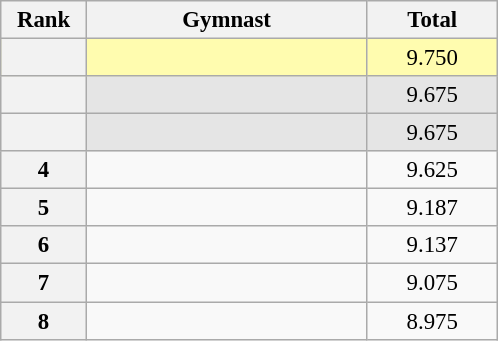<table class="wikitable sortable" style="text-align:center; font-size:95%">
<tr>
<th scope="col" style="width:50px;">Rank</th>
<th scope="col" style="width:180px;">Gymnast</th>
<th scope="col" style="width:80px;">Total</th>
</tr>
<tr style="background:#fffcaf;">
<th scope=row style="text-align:center"></th>
<td style="text-align:left;"></td>
<td>9.750</td>
</tr>
<tr style="background:#e5e5e5;">
<th scope=row style="text-align:center"></th>
<td style="text-align:left;"></td>
<td>9.675</td>
</tr>
<tr style="background:#e5e5e5;">
<th scope=row style="text-align:center"></th>
<td style="text-align:left;"></td>
<td>9.675</td>
</tr>
<tr>
<th scope=row style="text-align:center">4</th>
<td style="text-align:left;"></td>
<td>9.625</td>
</tr>
<tr>
<th scope=row style="text-align:center">5</th>
<td style="text-align:left;"></td>
<td>9.187</td>
</tr>
<tr>
<th scope=row style="text-align:center">6</th>
<td style="text-align:left;"></td>
<td>9.137</td>
</tr>
<tr>
<th scope=row style="text-align:center">7</th>
<td style="text-align:left;"></td>
<td>9.075</td>
</tr>
<tr>
<th scope=row style="text-align:center">8</th>
<td style="text-align:left;"></td>
<td>8.975</td>
</tr>
</table>
